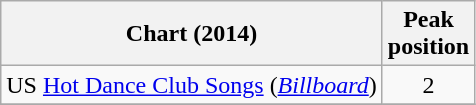<table class="wikitable sortable plainrowheaders">
<tr>
<th scope="col">Chart (2014)</th>
<th scope="col">Peak<br>position</th>
</tr>
<tr>
<td>US <a href='#'>Hot Dance Club Songs</a> (<em><a href='#'>Billboard</a></em>)</td>
<td style="text-align:center">2</td>
</tr>
<tr>
</tr>
</table>
